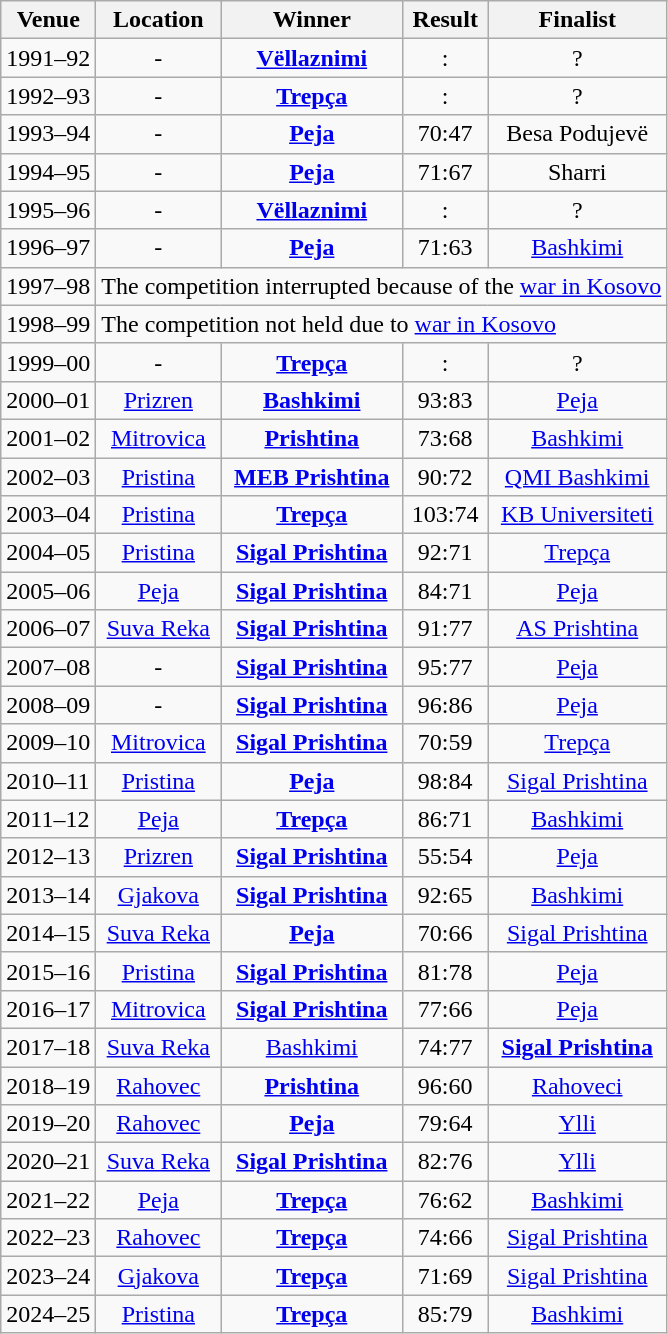<table class="wikitable">
<tr>
<th>Venue</th>
<th>Location</th>
<th>Winner</th>
<th>Result</th>
<th>Finalist</th>
</tr>
<tr>
<td>1991–92</td>
<td align="center">-</td>
<td align="center"><strong><a href='#'>Vëllaznimi</a></strong></td>
<td align="center">:</td>
<td align="center">?</td>
</tr>
<tr>
<td>1992–93</td>
<td align="center">-</td>
<td align="center"><strong><a href='#'>Trepça</a></strong></td>
<td align="center">:</td>
<td align="center">?</td>
</tr>
<tr>
<td>1993–94</td>
<td align="center">-</td>
<td align="center"><strong><a href='#'>Peja</a></strong></td>
<td align="center">70:47</td>
<td align="center">Besa Podujevë</td>
</tr>
<tr>
<td>1994–95</td>
<td align="center">-</td>
<td align="center"><strong><a href='#'>Peja</a></strong></td>
<td align="center">71:67</td>
<td align="center">Sharri</td>
</tr>
<tr>
<td>1995–96</td>
<td align="center">-</td>
<td align="center"><strong><a href='#'>Vëllaznimi</a></strong></td>
<td align="center">:</td>
<td align="center">?</td>
</tr>
<tr>
<td>1996–97</td>
<td align="center">-</td>
<td align="center"><strong><a href='#'>Peja</a></strong></td>
<td align="center">71:63</td>
<td align="center"><a href='#'>Bashkimi</a></td>
</tr>
<tr>
<td>1997–98</td>
<td colspan="4" align="left">The competition interrupted because of the <a href='#'>war in Kosovo</a></td>
</tr>
<tr>
<td>1998–99</td>
<td colspan="4" align="left">The competition not held due to <a href='#'>war in Kosovo</a></td>
</tr>
<tr>
<td>1999–00</td>
<td align="center">-</td>
<td align="center"><strong><a href='#'>Trepça</a></strong></td>
<td align="center">:</td>
<td align="center">?</td>
</tr>
<tr>
<td>2000–01</td>
<td align="center"><a href='#'>Prizren</a></td>
<td align="center"><strong><a href='#'>Bashkimi</a></strong></td>
<td align="center">93:83</td>
<td align="center"><a href='#'>Peja</a></td>
</tr>
<tr>
<td>2001–02</td>
<td align="center"><a href='#'>Mitrovica</a></td>
<td align="center"><strong><a href='#'>Prishtina</a></strong></td>
<td align="center">73:68</td>
<td align="center"><a href='#'>Bashkimi</a></td>
</tr>
<tr>
<td>2002–03</td>
<td align="center"><a href='#'>Pristina</a></td>
<td align="center"><strong><a href='#'>MEB Prishtina</a></strong></td>
<td align="center">90:72</td>
<td align="center"><a href='#'>QMI Bashkimi</a></td>
</tr>
<tr>
<td>2003–04</td>
<td align="center"><a href='#'>Pristina</a></td>
<td align="center"><strong><a href='#'>Trepça</a></strong></td>
<td align="center">103:74</td>
<td align="center"><a href='#'>KB Universiteti</a></td>
</tr>
<tr>
<td>2004–05</td>
<td align="center"><a href='#'>Pristina</a></td>
<td align="center"><strong><a href='#'>Sigal Prishtina</a></strong></td>
<td align="center">92:71</td>
<td align="center"><a href='#'>Trepça</a></td>
</tr>
<tr>
<td>2005–06</td>
<td align="center"><a href='#'>Peja</a></td>
<td align="center"><strong><a href='#'>Sigal Prishtina</a></strong></td>
<td align="center">84:71</td>
<td align="center"><a href='#'>Peja</a></td>
</tr>
<tr>
<td>2006–07</td>
<td align="center"><a href='#'>Suva Reka</a></td>
<td align="center"><strong><a href='#'>Sigal Prishtina</a></strong></td>
<td align="center">91:77</td>
<td align="center"><a href='#'>AS Prishtina</a></td>
</tr>
<tr>
<td>2007–08</td>
<td align="center">-</td>
<td align="center"><strong><a href='#'>Sigal Prishtina</a></strong></td>
<td align="center">95:77</td>
<td align="center"><a href='#'>Peja</a></td>
</tr>
<tr>
<td>2008–09</td>
<td align="center">-</td>
<td align="center"><strong><a href='#'>Sigal Prishtina</a></strong></td>
<td align="center">96:86</td>
<td align="center"><a href='#'>Peja</a></td>
</tr>
<tr>
<td>2009–10</td>
<td align="center"><a href='#'>Mitrovica</a></td>
<td align="center"><strong><a href='#'>Sigal Prishtina</a></strong></td>
<td align="center">70:59</td>
<td align="center"><a href='#'>Trepça</a></td>
</tr>
<tr>
<td>2010–11</td>
<td align="center"><a href='#'>Pristina</a></td>
<td align="center"><strong><a href='#'>Peja</a></strong></td>
<td align="center">98:84</td>
<td align="center"><a href='#'>Sigal Prishtina</a></td>
</tr>
<tr>
<td>2011–12</td>
<td align="center"><a href='#'>Peja</a></td>
<td align="center"><strong><a href='#'>Trepça</a></strong></td>
<td align="center">86:71</td>
<td align="center"><a href='#'>Bashkimi</a></td>
</tr>
<tr>
<td>2012–13</td>
<td align="center"><a href='#'>Prizren</a></td>
<td align="center"><strong><a href='#'>Sigal Prishtina</a></strong></td>
<td align="center">55:54</td>
<td align="center"><a href='#'>Peja</a></td>
</tr>
<tr>
<td>2013–14</td>
<td align="center"><a href='#'>Gjakova</a></td>
<td align="center"><strong><a href='#'>Sigal Prishtina</a></strong></td>
<td align="center">92:65</td>
<td align="center"><a href='#'>Bashkimi</a></td>
</tr>
<tr>
<td>2014–15</td>
<td align="center"><a href='#'>Suva Reka</a></td>
<td align="center"><strong><a href='#'>Peja</a></strong></td>
<td align="center">70:66</td>
<td align="center"><a href='#'>Sigal Prishtina</a></td>
</tr>
<tr>
<td>2015–16</td>
<td align="center"><a href='#'>Pristina</a></td>
<td align="center"><strong><a href='#'>Sigal Prishtina</a></strong></td>
<td align="center">81:78</td>
<td align="center"><a href='#'>Peja</a></td>
</tr>
<tr>
<td>2016–17</td>
<td align="center"><a href='#'>Mitrovica</a></td>
<td align="center"><strong><a href='#'>Sigal Prishtina</a></strong></td>
<td align="center">77:66</td>
<td align="center"><a href='#'>Peja</a></td>
</tr>
<tr>
<td>2017–18</td>
<td align="center"><a href='#'>Suva Reka</a></td>
<td align="center"><a href='#'>Bashkimi</a></td>
<td align="center">74:77</td>
<td align="center"><strong><a href='#'>Sigal Prishtina</a></strong></td>
</tr>
<tr>
<td>2018–19</td>
<td align="center"><a href='#'>Rahovec</a></td>
<td align="center"><strong><a href='#'>Prishtina</a></strong></td>
<td align="center">96:60</td>
<td align="center"><a href='#'>Rahoveci</a></td>
</tr>
<tr>
<td>2019–20</td>
<td align="center"><a href='#'>Rahovec</a></td>
<td align="center"><strong><a href='#'>Peja</a></strong></td>
<td align="center">79:64</td>
<td align="center"><a href='#'>Ylli</a></td>
</tr>
<tr>
<td>2020–21</td>
<td align="center"><a href='#'>Suva Reka</a></td>
<td align="center"><strong><a href='#'>Sigal Prishtina</a></strong></td>
<td align="center">82:76</td>
<td align="center"><a href='#'>Ylli</a></td>
</tr>
<tr>
<td>2021–22</td>
<td align="center"><a href='#'>Peja</a></td>
<td align="center"><strong><a href='#'>Trepça</a></strong></td>
<td align="center">76:62</td>
<td align="center"><a href='#'>Bashkimi</a></td>
</tr>
<tr>
<td>2022–23</td>
<td align="center"><a href='#'>Rahovec</a></td>
<td align="center"><strong><a href='#'>Trepça</a></strong></td>
<td align="center">74:66</td>
<td align="center"><a href='#'>Sigal Prishtina</a></td>
</tr>
<tr>
<td>2023–24</td>
<td align="center"><a href='#'>Gjakova</a></td>
<td align="center"><strong><a href='#'>Trepça</a></strong></td>
<td align="center">71:69</td>
<td align="center"><a href='#'>Sigal Prishtina</a></td>
</tr>
<tr>
<td>2024–25</td>
<td align="center"><a href='#'>Pristina</a></td>
<td align="center"><strong><a href='#'>Trepça</a></strong></td>
<td align="center">85:79</td>
<td align="center"><a href='#'>Bashkimi</a></td>
</tr>
</table>
